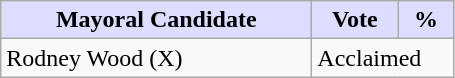<table class="wikitable">
<tr>
<th style="background:#ddf; width:200px;">Mayoral Candidate</th>
<th style="background:#ddf; width:50px;">Vote</th>
<th style="background:#ddf; width:30px;">%</th>
</tr>
<tr>
<td>Rodney Wood (X)</td>
<td colspan="2">Acclaimed</td>
</tr>
</table>
